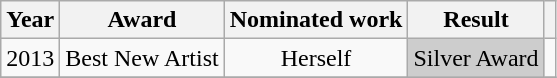<table class="wikitable">
<tr>
<th>Year</th>
<th>Award</th>
<th>Nominated work</th>
<th>Result</th>
<th class="unsortable"></th>
</tr>
<tr align="center">
<td>2013</td>
<td>Best New Artist</td>
<td>Herself</td>
<td style="background: #cdcdcd"><div>Silver Award</div></td>
<td></td>
</tr>
<tr>
</tr>
</table>
